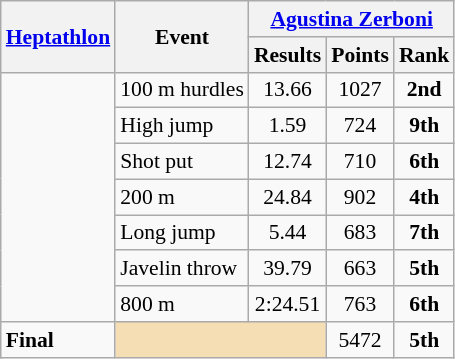<table class="wikitable" border="1" style="font-size:90%">
<tr>
<th rowspan=2><a href='#'>Heptathlon</a></th>
<th rowspan=2>Event</th>
<th colspan=3><a href='#'>Agustina Zerboni</a></th>
</tr>
<tr>
<th>Results</th>
<th>Points</th>
<th>Rank</th>
</tr>
<tr>
<td rowspan=7></td>
<td>100 m hurdles</td>
<td align=center>13.66</td>
<td align=center>1027</td>
<td align=center><strong>2nd</strong></td>
</tr>
<tr>
<td>High jump</td>
<td align=center>1.59</td>
<td align=center>724</td>
<td align=center><strong>9th</strong></td>
</tr>
<tr>
<td>Shot put</td>
<td align=center>12.74</td>
<td align=center>710</td>
<td align=center><strong>6th</strong></td>
</tr>
<tr>
<td>200 m</td>
<td align=center>24.84</td>
<td align=center>902</td>
<td align=center><strong>4th</strong></td>
</tr>
<tr>
<td>Long jump</td>
<td align=center>5.44</td>
<td align=center>683</td>
<td align=center><strong>7th</strong></td>
</tr>
<tr>
<td>Javelin throw</td>
<td align=center>39.79</td>
<td align=center>663</td>
<td align=center><strong>5th</strong></td>
</tr>
<tr>
<td>800 m</td>
<td align=center>2:24.51</td>
<td align=center>763</td>
<td align=center><strong>6th</strong></td>
</tr>
<tr>
<td><strong>Final</strong></td>
<td colspan=2 bgcolor=wheat></td>
<td align=center>5472</td>
<td align=center><strong>5th</strong></td>
</tr>
</table>
